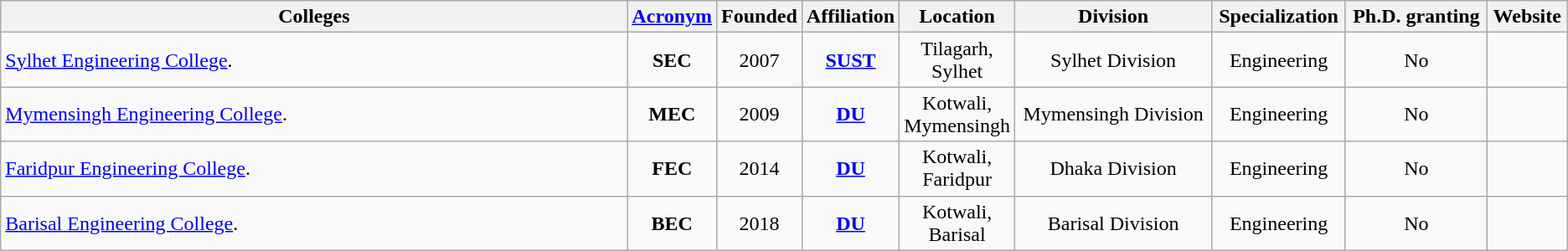<table class="wikitable sortable mw-datatable static-row-numbers">
<tr>
<th Universityss="unsortable">Colleges</th>
<th><a href='#'>Acronym</a></th>
<th>Founded</th>
<th>Affiliation</th>
<th>Location</th>
<th>Division</th>
<th>Specialization</th>
<th>Ph.D. granting</th>
<th>Website</th>
</tr>
<tr>
<td style="width:40%;"><a href='#'>Sylhet Engineering College</a>.</td>
<td style="text-align:center; width:5%;"><strong>SEC</strong></td>
<td style="text-align:center; width:5%;">2007</td>
<td style="text-align:center; width:5%;"><strong><a href='#'>SUST</a></strong></td>
<td style="text-align:center; width:7%;">Tilagarh, Sylhet</td>
<td style="text-align:center;">Sylhet Division</td>
<td style="text-align:center;">Engineering</td>
<td style="text-align:center;">No</td>
<td style="text-align:center;"></td>
</tr>
<tr>
<td style="width:40%;"><a href='#'>Mymensingh Engineering College</a>.</td>
<td style="text-align:center; width:5%;"><strong>MEC</strong></td>
<td style="text-align:center; width:5%;">2009</td>
<td style="text-align:center; width:5%;"><strong><a href='#'>DU</a></strong></td>
<td style="text-align:center; width:7%;">Kotwali, Mymensingh</td>
<td style="text-align:center;">Mymensingh Division</td>
<td style="text-align:center;">Engineering</td>
<td style="text-align:center;">No</td>
<td style="text-align:center;"></td>
</tr>
<tr>
<td style="width:40%;"><a href='#'>Faridpur Engineering College</a>.</td>
<td style="text-align:center; width:5%;"><strong>FEC</strong></td>
<td style="text-align:center; width:5%;">2014</td>
<td style="text-align:center; width:5%;"><strong><a href='#'>DU</a></strong></td>
<td style="text-align:center; width:7%;">Kotwali, Faridpur</td>
<td style="text-align:center;">Dhaka Division</td>
<td style="text-align:center;">Engineering</td>
<td style="text-align:center;">No</td>
<td style="text-align:center;"></td>
</tr>
<tr>
<td style="width:40%;"><a href='#'>Barisal Engineering College</a>.</td>
<td style="text-align:center; width:5%;"><strong>BEC</strong></td>
<td style="text-align:center; width:5%;">2018</td>
<td style="text-align:center; width:5%;"><strong><a href='#'>DU</a></strong></td>
<td style="text-align:center; width:7%;">Kotwali, Barisal</td>
<td style="text-align:center;">Barisal Division</td>
<td style="text-align:center;">Engineering</td>
<td style="text-align:center;">No</td>
<td style="text-align:center;"></td>
</tr>
</table>
